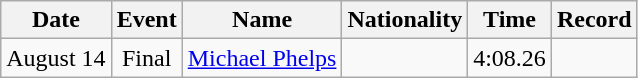<table class=wikitable style=text-align:center>
<tr>
<th>Date</th>
<th>Event</th>
<th>Name</th>
<th>Nationality</th>
<th>Time</th>
<th>Record</th>
</tr>
<tr>
<td>August 14</td>
<td>Final</td>
<td><a href='#'>Michael Phelps</a></td>
<td align=left></td>
<td>4:08.26</td>
<td></td>
</tr>
</table>
